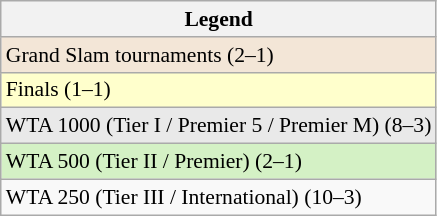<table class="wikitable" style="font-size:90%">
<tr>
<th>Legend</th>
</tr>
<tr>
<td style="background:#f3e6d7;">Grand Slam tournaments (2–1)</td>
</tr>
<tr>
<td style="background:#ffc;">Finals (1–1)</td>
</tr>
<tr>
<td style="background:#e9e9e9;">WTA 1000 (Tier I / Premier 5 / Premier M) (8–3)</td>
</tr>
<tr>
<td style="background:#d4f1c5;">WTA 500 (Tier II / Premier) (2–1)</td>
</tr>
<tr>
<td>WTA 250 (Tier III / International) (10–3)</td>
</tr>
</table>
